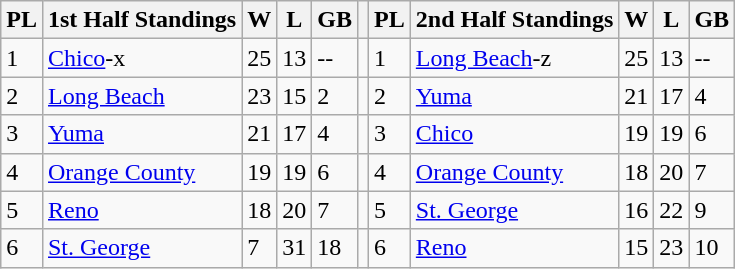<table class="wikitable">
<tr>
<th>PL</th>
<th>1st Half Standings</th>
<th>W</th>
<th>L</th>
<th>GB</th>
<th></th>
<th>PL</th>
<th>2nd Half Standings</th>
<th>W</th>
<th>L</th>
<th>GB</th>
</tr>
<tr>
<td>1</td>
<td><a href='#'>Chico</a>-x</td>
<td>25</td>
<td>13</td>
<td>--</td>
<td></td>
<td>1</td>
<td><a href='#'>Long Beach</a>-z</td>
<td>25</td>
<td>13</td>
<td>--</td>
</tr>
<tr>
<td>2</td>
<td><a href='#'>Long Beach</a></td>
<td>23</td>
<td>15</td>
<td>2</td>
<td></td>
<td>2</td>
<td><a href='#'>Yuma</a></td>
<td>21</td>
<td>17</td>
<td>4</td>
</tr>
<tr>
<td>3</td>
<td><a href='#'>Yuma</a></td>
<td>21</td>
<td>17</td>
<td>4</td>
<td></td>
<td>3</td>
<td><a href='#'>Chico</a></td>
<td>19</td>
<td>19</td>
<td>6</td>
</tr>
<tr>
<td>4</td>
<td><a href='#'>Orange County</a></td>
<td>19</td>
<td>19</td>
<td>6</td>
<td></td>
<td>4</td>
<td><a href='#'>Orange County</a></td>
<td>18</td>
<td>20</td>
<td>7</td>
</tr>
<tr>
<td>5</td>
<td><a href='#'>Reno</a></td>
<td>18</td>
<td>20</td>
<td>7</td>
<td></td>
<td>5</td>
<td><a href='#'>St. George</a></td>
<td>16</td>
<td>22</td>
<td>9</td>
</tr>
<tr>
<td>6</td>
<td><a href='#'>St. George</a></td>
<td>7</td>
<td>31</td>
<td>18</td>
<td></td>
<td>6</td>
<td><a href='#'>Reno</a></td>
<td>15</td>
<td>23</td>
<td>10</td>
</tr>
</table>
